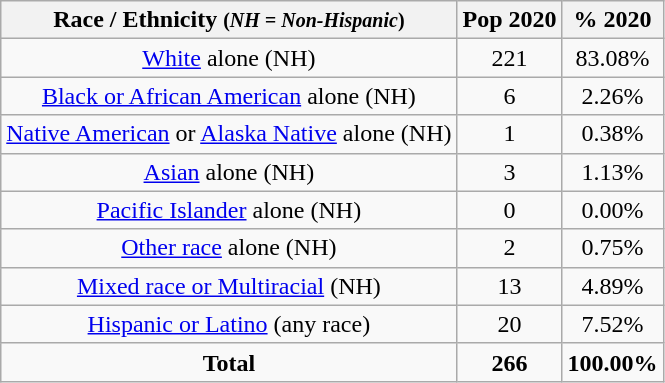<table class="wikitable" style="text-align:center;">
<tr>
<th>Race / Ethnicity <small>(<em>NH = Non-Hispanic</em>)</small></th>
<th>Pop 2020</th>
<th>% 2020</th>
</tr>
<tr>
<td><a href='#'>White</a> alone (NH)</td>
<td>221</td>
<td>83.08%</td>
</tr>
<tr>
<td><a href='#'>Black or African American</a> alone (NH)</td>
<td>6</td>
<td>2.26%</td>
</tr>
<tr>
<td><a href='#'>Native American</a> or <a href='#'>Alaska Native</a> alone (NH)</td>
<td>1</td>
<td>0.38%</td>
</tr>
<tr>
<td><a href='#'>Asian</a> alone (NH)</td>
<td>3</td>
<td>1.13%</td>
</tr>
<tr>
<td><a href='#'>Pacific Islander</a> alone (NH)</td>
<td>0</td>
<td>0.00%</td>
</tr>
<tr>
<td><a href='#'>Other race</a> alone (NH)</td>
<td>2</td>
<td>0.75%</td>
</tr>
<tr>
<td><a href='#'>Mixed race or Multiracial</a> (NH)</td>
<td>13</td>
<td>4.89%</td>
</tr>
<tr>
<td><a href='#'>Hispanic or Latino</a> (any race)</td>
<td>20</td>
<td>7.52%</td>
</tr>
<tr>
<td><strong>Total</strong></td>
<td><strong>266</strong></td>
<td><strong>100.00%</strong></td>
</tr>
</table>
